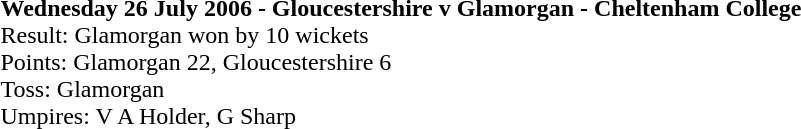<table>
<tr>
<td><strong>Wednesday 26 July 2006 - Gloucestershire 	v 	Glamorgan - Cheltenham College</strong><br>Result: Glamorgan won by 10 wickets<br>
Points: Glamorgan 22, Gloucestershire 6<br>Toss: Glamorgan<br>
Umpires: V A Holder, G Sharp<br></td>
</tr>
</table>
